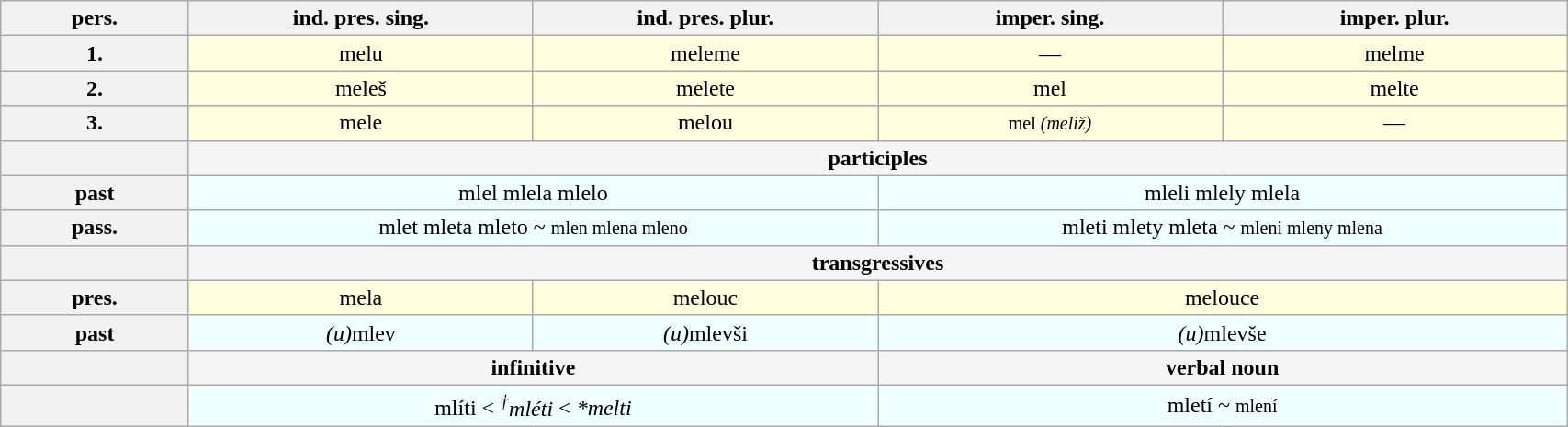<table class="wikitable" border="1" width=90% style="text-align:center; background:lightyellow">
<tr>
<th>pers.</th>
<th width=22%>ind. pres. sing.</th>
<th width=22%>ind. pres. plur.</th>
<th width=22%>imper. sing.</th>
<th width=22%>imper. plur.</th>
</tr>
<tr>
<th>1.</th>
<td>melu</td>
<td>meleme</td>
<td>—</td>
<td>melme</td>
</tr>
<tr>
<th>2.</th>
<td>meleš</td>
<td>melete</td>
<td>mel</td>
<td>melte</td>
</tr>
<tr>
<th>3.</th>
<td>mele</td>
<td>melou</td>
<td><small>mel <em>(meliž)</em></small></td>
<td>—</td>
</tr>
<tr style="font-weight:bold; background:whitesmoke">
<th> </th>
<td colspan=4>participles</td>
</tr>
<tr style="background:azure">
<th>past</th>
<td colspan=2>mlel mlela mlelo</td>
<td colspan=2>mleli mlely mlela</td>
</tr>
<tr style="background:azure">
<th>pass.</th>
<td colspan=2>mlet mleta mleto ~ <small>mlen mlena mleno</small></td>
<td colspan=2>mleti mlety mleta ~ <small>mleni mleny mlena</small></td>
</tr>
<tr style="font-weight:bold; background:whitesmoke">
<th> </th>
<td colspan=4>transgressives</td>
</tr>
<tr>
<th>pres.</th>
<td>mela</td>
<td>melouc</td>
<td colspan=2>melouce</td>
</tr>
<tr style="background:azure">
<th>past</th>
<td><em>(u)</em>mlev</td>
<td><em>(u)</em>mlevši</td>
<td colspan=2><em>(u)</em>mlevše</td>
</tr>
<tr style="font-weight:bold; background:whitesmoke">
<th> </th>
<td colspan=2>infinitive</td>
<td colspan=2>verbal noun</td>
</tr>
<tr style="background:azure">
<th> </th>
<td colspan=2>mlíti < <em><sup>†</sup>mléti</em> < <em>*melti</em></td>
<td colspan=2>mletí ~ <small>mlení</small></td>
</tr>
</table>
